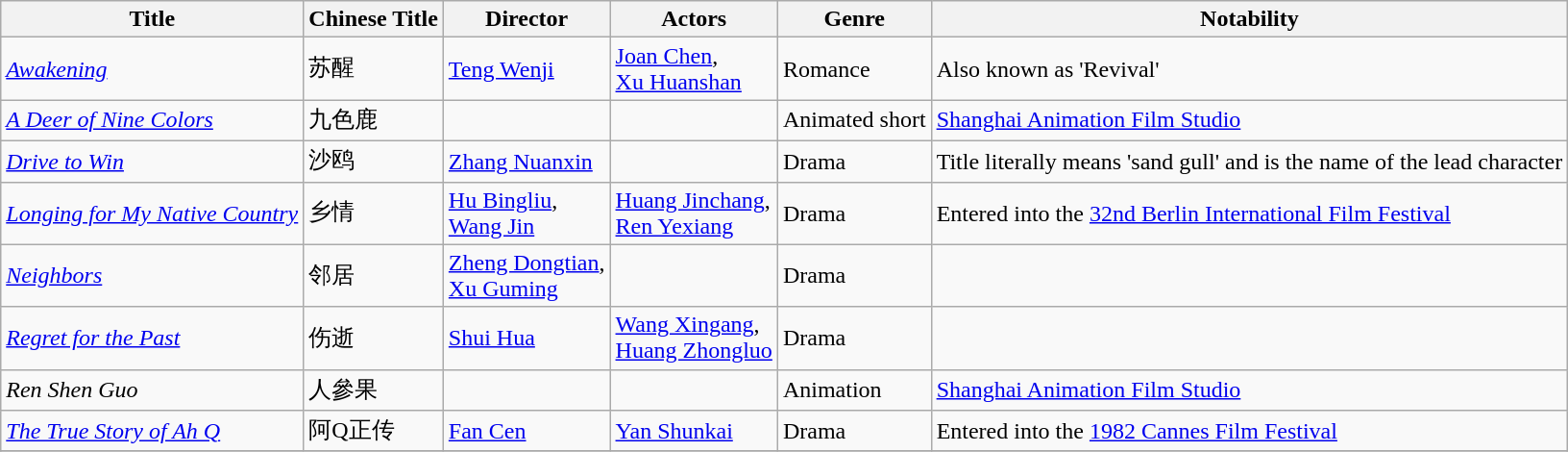<table class="wikitable">
<tr>
<th>Title</th>
<th>Chinese Title</th>
<th>Director</th>
<th>Actors</th>
<th>Genre</th>
<th>Notability</th>
</tr>
<tr>
<td><em><a href='#'>Awakening</a></em></td>
<td>苏醒</td>
<td><a href='#'>Teng Wenji</a></td>
<td><a href='#'>Joan Chen</a>,<br><a href='#'>Xu Huanshan</a></td>
<td>Romance</td>
<td>Also known as 'Revival'</td>
</tr>
<tr>
<td><em><a href='#'>A Deer of Nine Colors</a></em></td>
<td>九色鹿</td>
<td></td>
<td></td>
<td>Animated short</td>
<td><a href='#'>Shanghai Animation Film Studio</a></td>
</tr>
<tr>
<td><em><a href='#'>Drive to Win</a></em></td>
<td>沙鸥</td>
<td><a href='#'>Zhang Nuanxin</a></td>
<td></td>
<td>Drama</td>
<td>Title literally means 'sand gull' and is the name of the lead character</td>
</tr>
<tr>
<td><em><a href='#'>Longing for My Native Country</a></em></td>
<td>乡情</td>
<td><a href='#'>Hu Bingliu</a>,<br><a href='#'>Wang Jin</a></td>
<td><a href='#'>Huang Jinchang</a>,<br><a href='#'>Ren Yexiang</a></td>
<td>Drama</td>
<td>Entered into the <a href='#'>32nd Berlin International Film Festival</a></td>
</tr>
<tr>
<td><em><a href='#'>Neighbors</a></em></td>
<td>邻居</td>
<td><a href='#'>Zheng Dongtian</a>,<br><a href='#'>Xu Guming</a></td>
<td></td>
<td>Drama</td>
<td></td>
</tr>
<tr>
<td><em><a href='#'>Regret for the Past</a></em></td>
<td>伤逝</td>
<td><a href='#'>Shui Hua</a></td>
<td><a href='#'>Wang Xingang</a>,<br><a href='#'>Huang Zhongluo</a></td>
<td>Drama</td>
<td></td>
</tr>
<tr>
<td><em>Ren Shen Guo</em></td>
<td>人參果</td>
<td></td>
<td></td>
<td>Animation</td>
<td><a href='#'>Shanghai Animation Film Studio</a></td>
</tr>
<tr>
<td><em><a href='#'>The True Story of Ah Q</a></em></td>
<td>阿Q正传</td>
<td><a href='#'>Fan Cen</a></td>
<td><a href='#'>Yan Shunkai</a></td>
<td>Drama</td>
<td>Entered into the <a href='#'>1982 Cannes Film Festival</a></td>
</tr>
<tr>
</tr>
</table>
